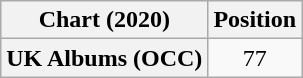<table class="wikitable plainrowheaders" style="text-align:center">
<tr>
<th scope="col">Chart (2020)</th>
<th scope="col">Position</th>
</tr>
<tr>
<th scope="row">UK Albums (OCC)</th>
<td>77</td>
</tr>
</table>
